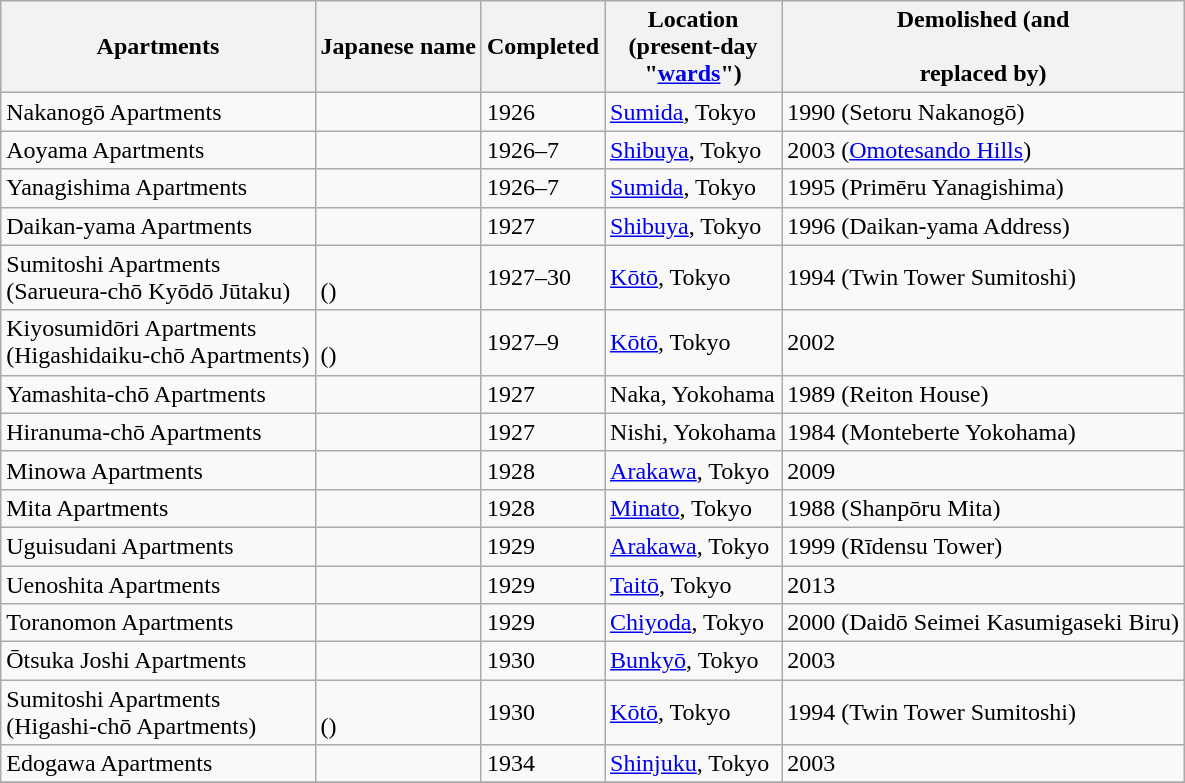<table class="wikitable">
<tr>
<th>Apartments</th>
<th>Japanese name</th>
<th>Completed</th>
<th>Location<br>(present-day<br>"<a href='#'>wards</a>")</th>
<th>Demolished (and<br><br>replaced by)</th>
</tr>
<tr style="">
<td>Nakanogō Apartments</td>
<td></td>
<td>1926</td>
<td><a href='#'>Sumida</a>, Tokyo</td>
<td>1990 (Setoru Nakanogō)</td>
</tr>
<tr>
<td>Aoyama Apartments</td>
<td></td>
<td>1926–7</td>
<td><a href='#'>Shibuya</a>, Tokyo</td>
<td>2003 (<a href='#'>Omotesando Hills</a>)</td>
</tr>
<tr>
<td>Yanagishima Apartments</td>
<td></td>
<td>1926–7</td>
<td><a href='#'>Sumida</a>, Tokyo</td>
<td>1995 (Primēru Yanagishima)</td>
</tr>
<tr>
<td>Daikan-yama Apartments</td>
<td></td>
<td>1927</td>
<td><a href='#'>Shibuya</a>, Tokyo</td>
<td>1996 (Daikan-yama Address)</td>
</tr>
<tr>
<td>Sumitoshi Apartments<br>(Sarueura-chō Kyōdō Jūtaku)</td>
<td><br>()</td>
<td>1927–30</td>
<td><a href='#'>Kōtō</a>, Tokyo</td>
<td>1994 (Twin Tower Sumitoshi)</td>
</tr>
<tr>
<td>Kiyosumidōri Apartments<br>(Higashidaiku-chō Apartments)</td>
<td><br>()</td>
<td>1927–9</td>
<td><a href='#'>Kōtō</a>, Tokyo</td>
<td>2002</td>
</tr>
<tr>
<td>Yamashita-chō Apartments</td>
<td></td>
<td>1927</td>
<td>Naka, Yokohama</td>
<td>1989 (Reiton House)</td>
</tr>
<tr>
<td>Hiranuma-chō Apartments</td>
<td></td>
<td>1927</td>
<td>Nishi, Yokohama</td>
<td>1984 (Monteberte Yokohama)</td>
</tr>
<tr>
<td>Minowa Apartments</td>
<td></td>
<td>1928</td>
<td><a href='#'>Arakawa</a>, Tokyo</td>
<td>2009</td>
</tr>
<tr>
<td>Mita Apartments</td>
<td></td>
<td>1928</td>
<td><a href='#'>Minato</a>, Tokyo</td>
<td>1988 (Shanpōru Mita)</td>
</tr>
<tr>
<td>Uguisudani Apartments</td>
<td></td>
<td>1929</td>
<td><a href='#'>Arakawa</a>, Tokyo</td>
<td>1999 (Rīdensu Tower)</td>
</tr>
<tr>
<td>Uenoshita Apartments</td>
<td></td>
<td>1929</td>
<td><a href='#'>Taitō</a>, Tokyo</td>
<td>2013</td>
</tr>
<tr>
<td>Toranomon Apartments</td>
<td></td>
<td>1929</td>
<td><a href='#'>Chiyoda</a>, Tokyo</td>
<td>2000 (Daidō Seimei Kasumigaseki Biru)</td>
</tr>
<tr>
<td>Ōtsuka Joshi Apartments</td>
<td></td>
<td>1930</td>
<td><a href='#'>Bunkyō</a>, Tokyo</td>
<td>2003</td>
</tr>
<tr>
<td>Sumitoshi Apartments<br>(Higashi-chō Apartments)</td>
<td><br>()</td>
<td>1930</td>
<td><a href='#'>Kōtō</a>, Tokyo</td>
<td>1994 (Twin Tower Sumitoshi)</td>
</tr>
<tr>
<td>Edogawa Apartments</td>
<td></td>
<td>1934</td>
<td><a href='#'>Shinjuku</a>, Tokyo</td>
<td>2003</td>
</tr>
<tr>
</tr>
</table>
